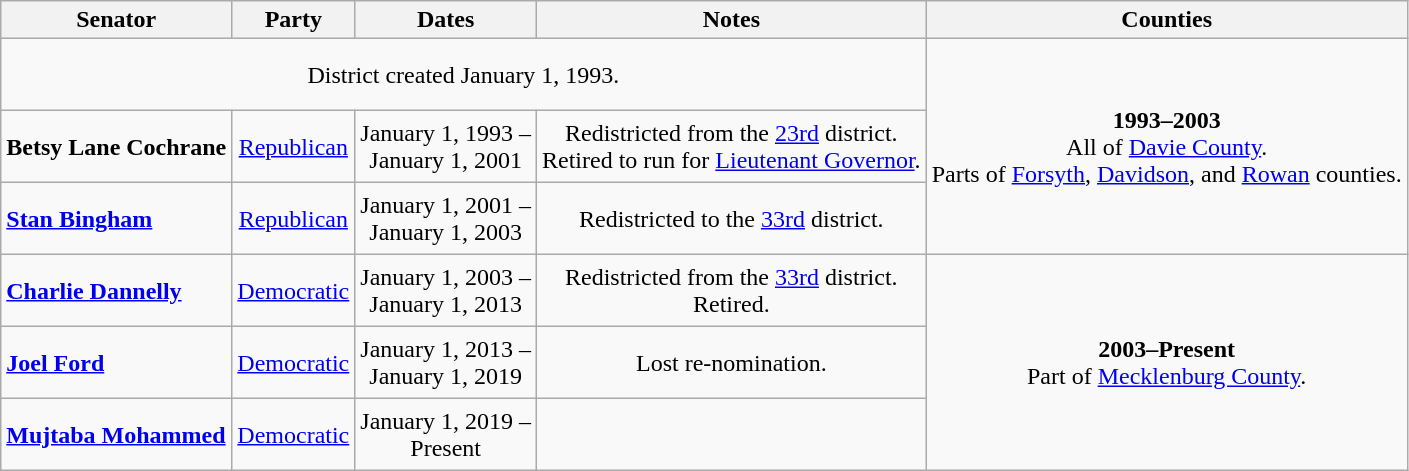<table class=wikitable style="text-align:center">
<tr>
<th>Senator</th>
<th>Party</th>
<th>Dates</th>
<th>Notes</th>
<th>Counties</th>
</tr>
<tr style="height:3em">
<td colspan=4>District created January 1, 1993.</td>
<td rowspan=3><strong>1993–2003</strong><br> All of <a href='#'>Davie County</a>. <br> Parts of <a href='#'>Forsyth</a>, <a href='#'>Davidson</a>, and <a href='#'>Rowan</a> counties.</td>
</tr>
<tr style="height:3em">
<td align=left><strong>Betsy Lane Cochrane</strong></td>
<td><a href='#'>Republican</a></td>
<td nowrap>January 1, 1993 – <br> January 1, 2001</td>
<td>Redistricted from the <a href='#'>23rd</a> district. <br> Retired to run for <a href='#'>Lieutenant Governor</a>.</td>
</tr>
<tr style="height:3em">
<td align=left><strong><a href='#'>Stan Bingham</a></strong></td>
<td><a href='#'>Republican</a></td>
<td nowrap>January 1, 2001 – <br> January 1, 2003</td>
<td>Redistricted to the <a href='#'>33rd</a> district.</td>
</tr>
<tr style="height:3em">
<td align=left><strong><a href='#'>Charlie Dannelly</a></strong></td>
<td><a href='#'>Democratic</a></td>
<td nowrap>January 1, 2003 – <br> January 1, 2013</td>
<td>Redistricted from the <a href='#'>33rd</a> district. <br> Retired.</td>
<td rowspan=3><strong>2003–Present</strong><br> Part of <a href='#'>Mecklenburg County</a>.</td>
</tr>
<tr style="height:3em">
<td align=left><strong><a href='#'>Joel Ford</a></strong></td>
<td><a href='#'>Democratic</a></td>
<td nowrap>January 1, 2013 – <br> January 1, 2019</td>
<td>Lost re-nomination.</td>
</tr>
<tr style="height:3em">
<td align=left><strong><a href='#'>Mujtaba Mohammed</a></strong></td>
<td><a href='#'>Democratic</a></td>
<td nowrap>January 1, 2019 – <br> Present</td>
<td></td>
</tr>
</table>
